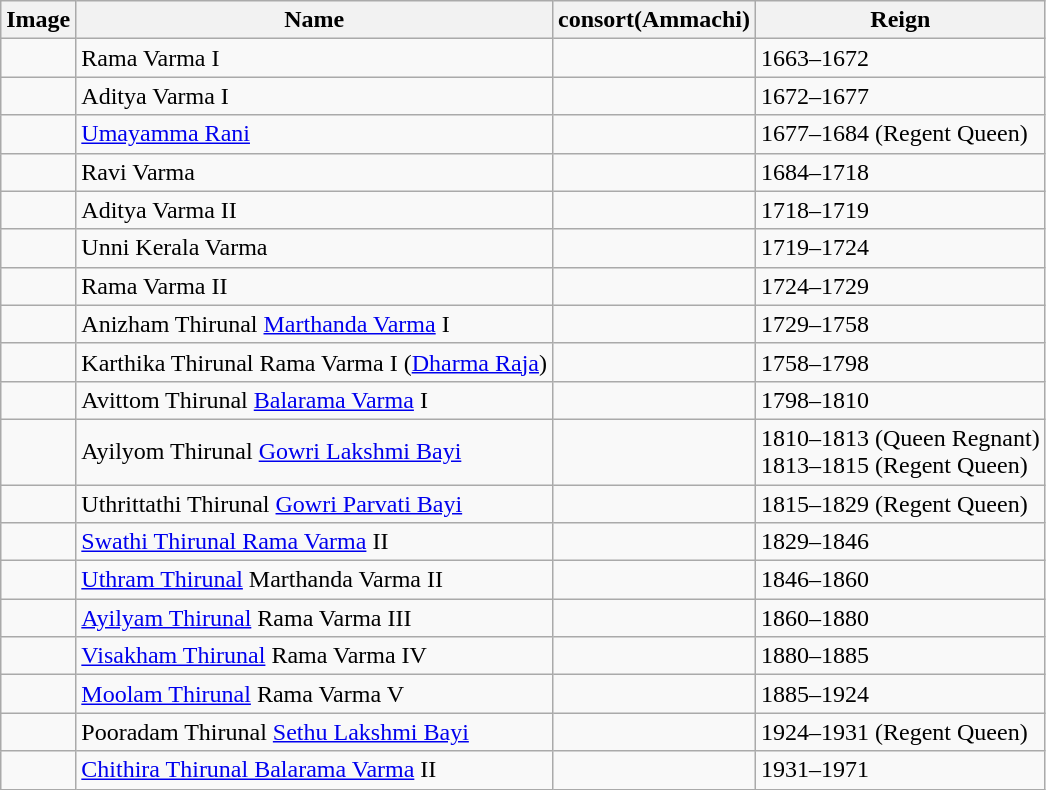<table class="wikitable">
<tr>
<th>Image</th>
<th>Name</th>
<th>consort(Ammachi)</th>
<th>Reign</th>
</tr>
<tr>
<td></td>
<td>Rama Varma I</td>
<td></td>
<td>1663–1672</td>
</tr>
<tr>
<td></td>
<td>Aditya Varma I</td>
<td></td>
<td>1672–1677</td>
</tr>
<tr>
<td></td>
<td><a href='#'>Umayamma Rani</a></td>
<td></td>
<td>1677–1684 (Regent Queen)</td>
</tr>
<tr>
<td></td>
<td>Ravi Varma</td>
<td></td>
<td>1684–1718</td>
</tr>
<tr>
<td></td>
<td>Aditya Varma II</td>
<td></td>
<td>1718–1719</td>
</tr>
<tr>
<td></td>
<td>Unni Kerala Varma</td>
<td></td>
<td>1719–1724</td>
</tr>
<tr>
<td></td>
<td>Rama Varma II</td>
<td></td>
<td>1724–1729</td>
</tr>
<tr>
<td></td>
<td>Anizham Thirunal <a href='#'>Marthanda Varma</a> I</td>
<td></td>
<td>1729–1758</td>
</tr>
<tr>
<td></td>
<td>Karthika Thirunal Rama Varma I (<a href='#'>Dharma Raja</a>)</td>
<td></td>
<td>1758–1798</td>
</tr>
<tr>
<td></td>
<td>Avittom Thirunal <a href='#'>Balarama Varma</a> I</td>
<td></td>
<td>1798–1810</td>
</tr>
<tr>
<td></td>
<td>Ayilyom Thirunal <a href='#'>Gowri Lakshmi Bayi</a></td>
<td></td>
<td>1810–1813 (Queen Regnant)<br> 1813–1815 (Regent Queen)</td>
</tr>
<tr>
<td></td>
<td>Uthrittathi Thirunal <a href='#'>Gowri Parvati Bayi</a></td>
<td></td>
<td>1815–1829 (Regent Queen)</td>
</tr>
<tr>
<td></td>
<td><a href='#'>Swathi Thirunal Rama Varma</a> II</td>
<td></td>
<td>1829–1846</td>
</tr>
<tr>
<td></td>
<td><a href='#'>Uthram Thirunal</a> Marthanda Varma II</td>
<td></td>
<td>1846–1860</td>
</tr>
<tr>
<td></td>
<td><a href='#'>Ayilyam Thirunal</a> Rama Varma III</td>
<td></td>
<td>1860–1880</td>
</tr>
<tr>
<td></td>
<td><a href='#'>Visakham Thirunal</a> Rama Varma IV</td>
<td></td>
<td>1880–1885</td>
</tr>
<tr>
<td></td>
<td><a href='#'>Moolam Thirunal</a> Rama Varma V</td>
<td></td>
<td>1885–1924</td>
</tr>
<tr>
<td></td>
<td>Pooradam Thirunal <a href='#'>Sethu Lakshmi Bayi</a></td>
<td></td>
<td>1924–1931 (Regent Queen)</td>
</tr>
<tr>
<td></td>
<td><a href='#'>Chithira Thirunal Balarama Varma</a> II</td>
<td></td>
<td>1931–1971</td>
</tr>
</table>
